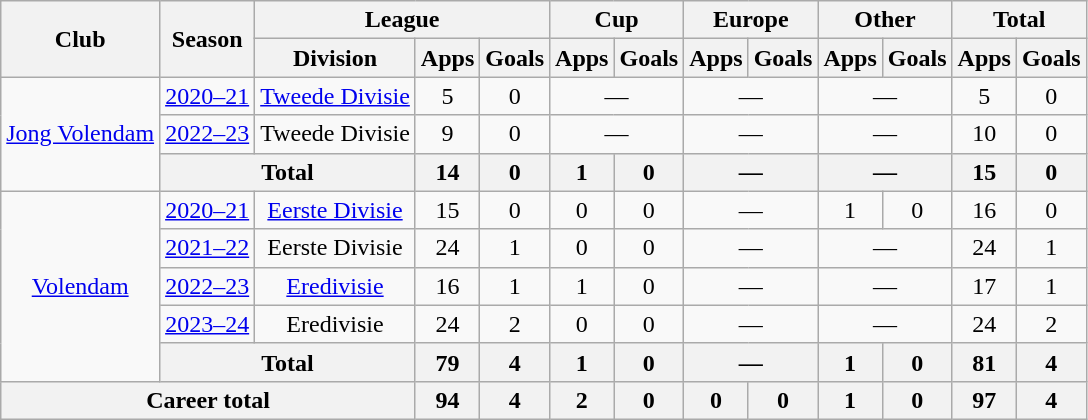<table class="wikitable" style="text-align:center">
<tr>
<th rowspan="2">Club</th>
<th rowspan="2">Season</th>
<th colspan="3">League</th>
<th colspan="2">Cup</th>
<th colspan="2">Europe</th>
<th colspan="2">Other</th>
<th colspan="2">Total</th>
</tr>
<tr>
<th>Division</th>
<th>Apps</th>
<th>Goals</th>
<th>Apps</th>
<th>Goals</th>
<th>Apps</th>
<th>Goals</th>
<th>Apps</th>
<th>Goals</th>
<th>Apps</th>
<th>Goals</th>
</tr>
<tr>
<td rowspan="3"><a href='#'>Jong Volendam</a></td>
<td><a href='#'>2020–21</a></td>
<td><a href='#'>Tweede Divisie</a></td>
<td>5</td>
<td>0</td>
<td colspan="2">—</td>
<td colspan="2">—</td>
<td colspan="2">—</td>
<td>5</td>
<td>0</td>
</tr>
<tr>
<td><a href='#'>2022–23</a></td>
<td>Tweede Divisie</td>
<td>9</td>
<td>0</td>
<td colspan="2">—</td>
<td colspan="2">—</td>
<td colspan="2">—</td>
<td>10</td>
<td>0</td>
</tr>
<tr>
<th colspan="2">Total</th>
<th>14</th>
<th>0</th>
<th>1</th>
<th>0</th>
<th colspan="2">—</th>
<th colspan="2">—</th>
<th>15</th>
<th>0</th>
</tr>
<tr>
<td rowspan="5"><a href='#'>Volendam</a></td>
<td><a href='#'>2020–21</a></td>
<td><a href='#'>Eerste Divisie</a></td>
<td>15</td>
<td>0</td>
<td>0</td>
<td>0</td>
<td colspan="2">—</td>
<td>1</td>
<td>0</td>
<td>16</td>
<td>0</td>
</tr>
<tr>
<td><a href='#'>2021–22</a></td>
<td>Eerste Divisie</td>
<td>24</td>
<td>1</td>
<td>0</td>
<td>0</td>
<td colspan="2">—</td>
<td colspan="2">—</td>
<td>24</td>
<td>1</td>
</tr>
<tr>
<td><a href='#'>2022–23</a></td>
<td><a href='#'>Eredivisie</a></td>
<td>16</td>
<td>1</td>
<td>1</td>
<td>0</td>
<td colspan="2">—</td>
<td colspan="2">—</td>
<td>17</td>
<td>1</td>
</tr>
<tr>
<td><a href='#'>2023–24</a></td>
<td>Eredivisie</td>
<td>24</td>
<td>2</td>
<td>0</td>
<td>0</td>
<td colspan="2">—</td>
<td colspan="2">—</td>
<td>24</td>
<td>2</td>
</tr>
<tr>
<th colspan="2">Total</th>
<th>79</th>
<th>4</th>
<th>1</th>
<th>0</th>
<th colspan="2">—</th>
<th>1</th>
<th>0</th>
<th>81</th>
<th>4</th>
</tr>
<tr>
<th colspan="3">Career total</th>
<th>94</th>
<th>4</th>
<th>2</th>
<th>0</th>
<th>0</th>
<th>0</th>
<th>1</th>
<th>0</th>
<th>97</th>
<th>4</th>
</tr>
</table>
